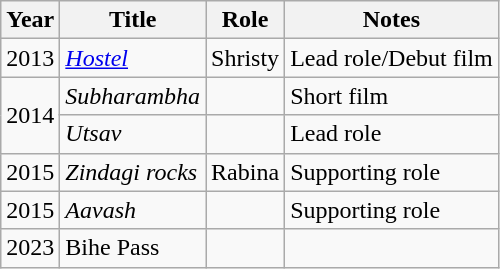<table class="wikitable">
<tr>
<th>Year</th>
<th>Title</th>
<th>Role</th>
<th>Notes</th>
</tr>
<tr>
<td>2013</td>
<td><em><a href='#'>Hostel</a></em></td>
<td>Shristy</td>
<td>Lead role/Debut film</td>
</tr>
<tr>
<td rowspan=2>2014</td>
<td><em>Subharambha</em></td>
<td></td>
<td>Short film</td>
</tr>
<tr>
<td><em>Utsav</em></td>
<td></td>
<td>Lead role</td>
</tr>
<tr>
<td>2015</td>
<td><em>Zindagi rocks</em></td>
<td>Rabina</td>
<td>Supporting role</td>
</tr>
<tr>
<td>2015</td>
<td><em>Aavash</em></td>
<td></td>
<td>Supporting role</td>
</tr>
<tr>
<td>2023</td>
<td>Bihe Pass</td>
<td></td>
<td></td>
</tr>
</table>
